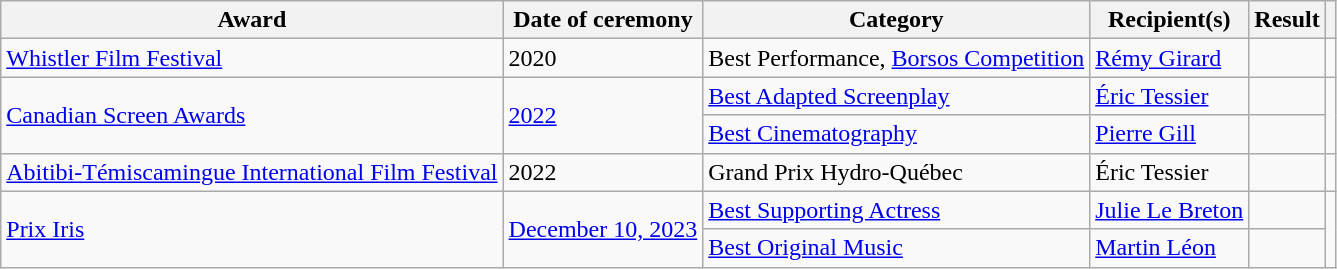<table class="wikitable plainrowheaders sortable">
<tr>
<th scope="col">Award</th>
<th scope="col">Date of ceremony</th>
<th scope="col">Category</th>
<th scope="col">Recipient(s)</th>
<th scope="col">Result</th>
<th scope="col" class="unsortable"></th>
</tr>
<tr>
<td><a href='#'>Whistler Film Festival</a></td>
<td>2020</td>
<td>Best Performance, <a href='#'>Borsos Competition</a></td>
<td><a href='#'>Rémy Girard</a></td>
<td></td>
<td></td>
</tr>
<tr>
<td rowspan=2><a href='#'>Canadian Screen Awards</a></td>
<td rowspan=2><a href='#'>2022</a></td>
<td><a href='#'>Best Adapted Screenplay</a></td>
<td><a href='#'>Éric Tessier</a></td>
<td></td>
<td rowspan=2></td>
</tr>
<tr>
<td><a href='#'>Best Cinematography</a></td>
<td><a href='#'>Pierre Gill</a></td>
<td></td>
</tr>
<tr>
<td><a href='#'>Abitibi-Témiscamingue International Film Festival</a></td>
<td>2022</td>
<td>Grand Prix Hydro-Québec</td>
<td>Éric Tessier</td>
<td></td>
<td></td>
</tr>
<tr>
<td rowspan=2><a href='#'>Prix Iris</a></td>
<td rowspan=2><a href='#'>December 10, 2023</a></td>
<td><a href='#'>Best Supporting Actress</a></td>
<td><a href='#'>Julie Le Breton</a></td>
<td></td>
<td rowspan=2></td>
</tr>
<tr>
<td><a href='#'>Best Original Music</a></td>
<td><a href='#'>Martin Léon</a></td>
<td></td>
</tr>
</table>
